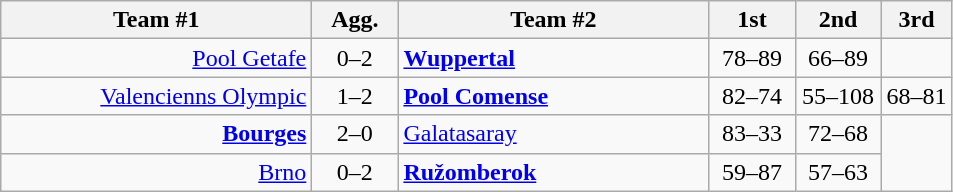<table class=wikitable style="text-align:center">
<tr>
<th width=200>Team #1</th>
<th width=50>Agg.</th>
<th width=200>Team #2</th>
<th width=50>1st</th>
<th width=50>2nd</th>
<th wifth=50>3rd</th>
</tr>
<tr>
<td align=right><a href='#'>Pool Getafe</a> </td>
<td align=center>0–2</td>
<td align=left> <strong><a href='#'>Wuppertal</a></strong></td>
<td align=center>78–89</td>
<td align=center>66–89</td>
</tr>
<tr>
<td align=right><a href='#'>Valencienns Olympic</a> </td>
<td align=center>1–2</td>
<td align=left> <strong><a href='#'>Pool Comense</a></strong></td>
<td align=center>82–74</td>
<td align=center>55–108</td>
<td align=center>68–81</td>
</tr>
<tr>
<td align=right><strong><a href='#'>Bourges</a></strong> </td>
<td align=center>2–0</td>
<td align=left> <a href='#'>Galatasaray</a></td>
<td align=center>83–33</td>
<td align=center>72–68</td>
</tr>
<tr>
<td align=right><a href='#'>Brno</a> </td>
<td align=center>0–2</td>
<td align=left> <strong><a href='#'>Ružomberok</a></strong></td>
<td align=center>59–87</td>
<td align=center>57–63</td>
</tr>
</table>
